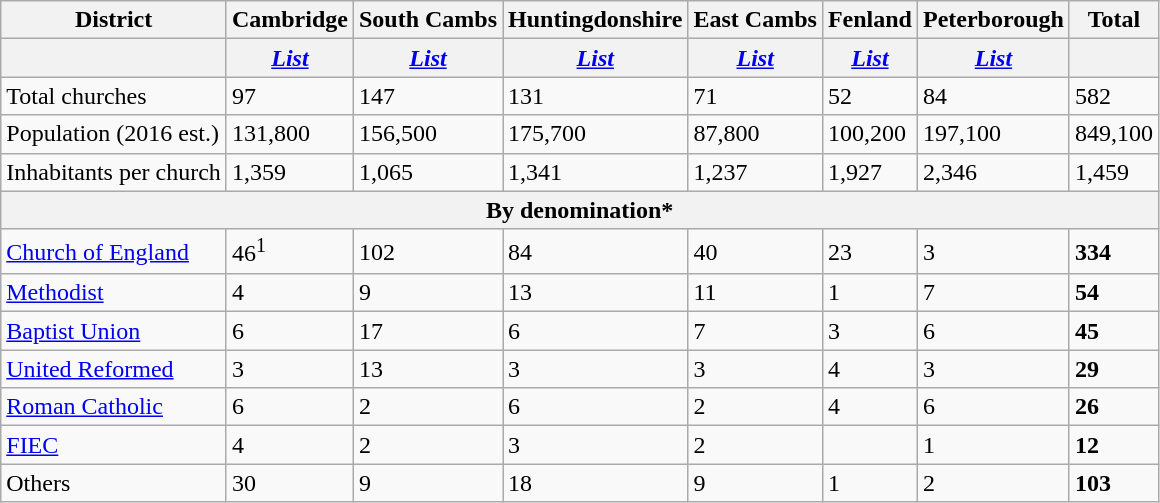<table class="wikitable">
<tr>
<th>District</th>
<th>Cambridge</th>
<th>South Cambs</th>
<th>Huntingdonshire</th>
<th>East Cambs</th>
<th>Fenland</th>
<th>Peterborough</th>
<th>Total</th>
</tr>
<tr>
<th></th>
<th><em><a href='#'>List</a></em></th>
<th><em><a href='#'>List</a></em></th>
<th><em><a href='#'>List</a></em></th>
<th><a href='#'><em>List</em></a></th>
<th><a href='#'><em>List</em></a></th>
<th><a href='#'><em>List</em></a></th>
<th></th>
</tr>
<tr>
<td>Total churches</td>
<td>97</td>
<td>147</td>
<td>131</td>
<td>71</td>
<td>52</td>
<td>84</td>
<td>582</td>
</tr>
<tr>
<td>Population (2016 est.)</td>
<td>131,800</td>
<td>156,500</td>
<td>175,700</td>
<td>87,800</td>
<td>100,200</td>
<td>197,100</td>
<td>849,100</td>
</tr>
<tr>
<td>Inhabitants per church</td>
<td>1,359</td>
<td>1,065</td>
<td>1,341</td>
<td>1,237</td>
<td>1,927</td>
<td>2,346</td>
<td>1,459</td>
</tr>
<tr>
<th colspan="8">By denomination*</th>
</tr>
<tr>
<td><a href='#'>Church of England</a></td>
<td>46<sup>1</sup></td>
<td>102</td>
<td>84</td>
<td>40</td>
<td>23</td>
<td>3</td>
<td><strong>334</strong></td>
</tr>
<tr>
<td><a href='#'>Methodist</a></td>
<td>4</td>
<td>9</td>
<td>13</td>
<td>11</td>
<td>1</td>
<td>7</td>
<td><strong>54</strong></td>
</tr>
<tr>
<td><a href='#'>Baptist Union</a></td>
<td>6</td>
<td>17</td>
<td>6</td>
<td>7</td>
<td>3</td>
<td>6</td>
<td><strong>45</strong></td>
</tr>
<tr>
<td><a href='#'>United Reformed</a></td>
<td>3</td>
<td>13</td>
<td>3</td>
<td>3</td>
<td>4</td>
<td>3</td>
<td><strong>29</strong></td>
</tr>
<tr>
<td><a href='#'>Roman Catholic</a></td>
<td>6</td>
<td>2</td>
<td>6</td>
<td>2</td>
<td>4</td>
<td>6</td>
<td><strong>26</strong></td>
</tr>
<tr>
<td><a href='#'>FIEC</a></td>
<td>4</td>
<td>2</td>
<td>3</td>
<td>2</td>
<td></td>
<td>1</td>
<td><strong>12</strong></td>
</tr>
<tr>
<td>Others</td>
<td>30</td>
<td>9</td>
<td>18</td>
<td>9</td>
<td>1</td>
<td>2</td>
<td><strong>103</strong></td>
</tr>
</table>
